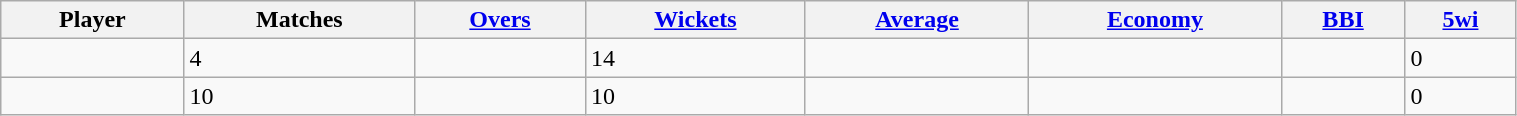<table class="wikitable sortable" style="width:80%;">
<tr>
<th>Player</th>
<th>Matches</th>
<th><a href='#'>Overs</a></th>
<th><a href='#'>Wickets</a></th>
<th><a href='#'>Average</a></th>
<th><a href='#'>Economy</a></th>
<th><a href='#'>BBI</a></th>
<th><a href='#'>5wi</a></th>
</tr>
<tr>
<td></td>
<td>4</td>
<td></td>
<td>14</td>
<td></td>
<td></td>
<td></td>
<td>0</td>
</tr>
<tr>
<td></td>
<td>10</td>
<td></td>
<td>10</td>
<td></td>
<td></td>
<td></td>
<td>0</td>
</tr>
</table>
